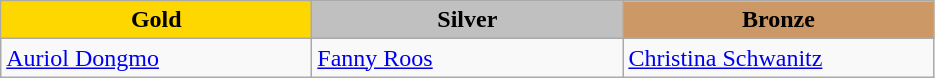<table class="wikitable" style="text-align:left">
<tr align="center">
<td width=200 bgcolor=gold><strong>Gold</strong></td>
<td width=200 bgcolor=silver><strong>Silver</strong></td>
<td width=200 bgcolor=CC9966><strong>Bronze</strong></td>
</tr>
<tr>
<td><a href='#'>Auriol Dongmo</a><br><em></em></td>
<td><a href='#'>Fanny Roos</a><br><em></em></td>
<td><a href='#'>Christina Schwanitz</a><br><em></em></td>
</tr>
</table>
